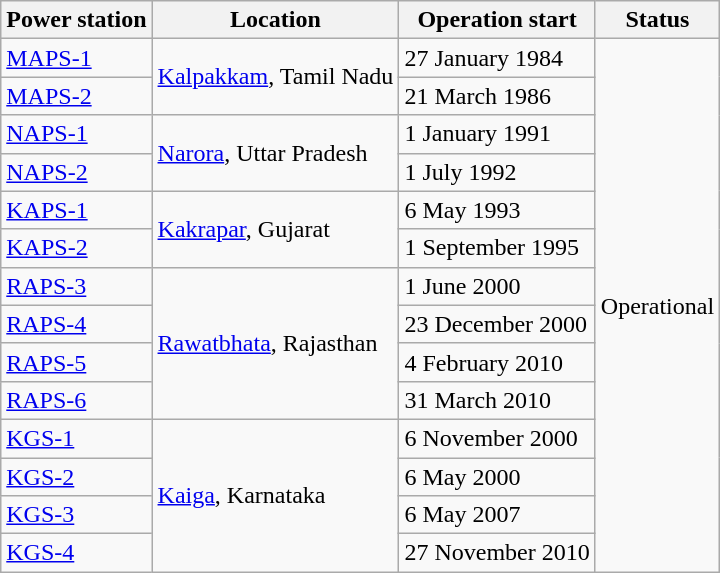<table class="wikitable">
<tr>
<th>Power station</th>
<th>Location</th>
<th>Operation start</th>
<th>Status</th>
</tr>
<tr>
<td><a href='#'>MAPS-1</a></td>
<td rowspan="2"><a href='#'>Kalpakkam</a>, Tamil Nadu</td>
<td>27 January 1984</td>
<td rowspan="14">Operational</td>
</tr>
<tr>
<td><a href='#'>MAPS-2</a></td>
<td>21 March 1986</td>
</tr>
<tr>
<td><a href='#'>NAPS-1</a></td>
<td rowspan="2"><a href='#'>Narora</a>, Uttar Pradesh</td>
<td>1 January 1991</td>
</tr>
<tr>
<td><a href='#'>NAPS-2</a></td>
<td>1 July 1992</td>
</tr>
<tr>
<td><a href='#'>KAPS-1</a></td>
<td rowspan="2"><a href='#'>Kakrapar</a>, Gujarat</td>
<td>6 May 1993</td>
</tr>
<tr>
<td><a href='#'>KAPS-2</a></td>
<td>1 September 1995</td>
</tr>
<tr>
<td><a href='#'>RAPS-3</a></td>
<td rowspan="4"><a href='#'>Rawatbhata</a>, Rajasthan</td>
<td>1 June 2000</td>
</tr>
<tr>
<td><a href='#'>RAPS-4</a></td>
<td>23 December 2000</td>
</tr>
<tr>
<td><a href='#'>RAPS-5</a></td>
<td>4 February 2010</td>
</tr>
<tr>
<td><a href='#'>RAPS-6</a></td>
<td>31 March 2010</td>
</tr>
<tr>
<td><a href='#'>KGS-1</a></td>
<td rowspan="4"><a href='#'>Kaiga</a>, Karnataka</td>
<td>6 November 2000</td>
</tr>
<tr>
<td><a href='#'>KGS-2</a></td>
<td>6 May 2000</td>
</tr>
<tr>
<td><a href='#'>KGS-3</a></td>
<td>6 May 2007</td>
</tr>
<tr>
<td><a href='#'>KGS-4</a></td>
<td>27 November 2010</td>
</tr>
</table>
